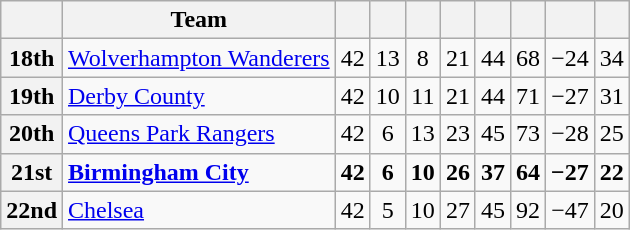<table class="wikitable" style="text-align:center">
<tr>
<th scope="col"></th>
<th scope="col">Team</th>
<th scope="col"></th>
<th scope="col"></th>
<th scope="col"></th>
<th scope="col"></th>
<th scope="col"></th>
<th scope="col"></th>
<th scope="col"></th>
<th scope="col"></th>
</tr>
<tr>
<th scope="row">18th</th>
<td align="left"><a href='#'>Wolverhampton Wanderers</a></td>
<td>42</td>
<td>13</td>
<td>8</td>
<td>21</td>
<td>44</td>
<td>68</td>
<td>−24</td>
<td>34</td>
</tr>
<tr>
<th scope="row">19th</th>
<td align="left"><a href='#'>Derby County</a></td>
<td>42</td>
<td>10</td>
<td>11</td>
<td>21</td>
<td>44</td>
<td>71</td>
<td>−27</td>
<td>31</td>
</tr>
<tr>
<th scope="row">20th</th>
<td align="left"><a href='#'>Queens Park Rangers</a></td>
<td>42</td>
<td>6</td>
<td>13</td>
<td>23</td>
<td>45</td>
<td>73</td>
<td>−28</td>
<td>25</td>
</tr>
<tr style="font-weight:bold">
<th scope="row">21st</th>
<td align="left"><a href='#'>Birmingham City</a></td>
<td>42</td>
<td>6</td>
<td>10</td>
<td>26</td>
<td>37</td>
<td>64</td>
<td>−27</td>
<td>22</td>
</tr>
<tr>
<th scope="row">22nd</th>
<td align="left"><a href='#'>Chelsea</a></td>
<td>42</td>
<td>5</td>
<td>10</td>
<td>27</td>
<td>45</td>
<td>92</td>
<td>−47</td>
<td>20</td>
</tr>
</table>
